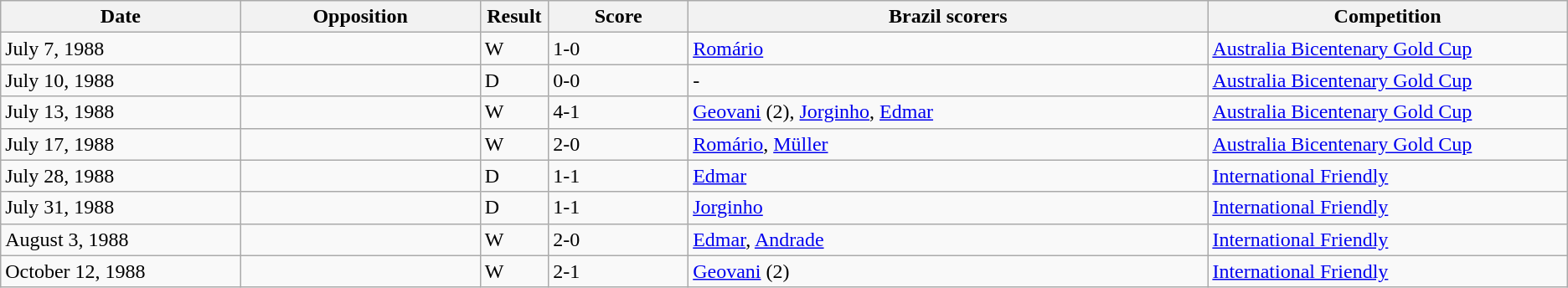<table class="wikitable" style="text-align: left;">
<tr>
<th width=12%>Date</th>
<th width=12%>Opposition</th>
<th width=1%>Result</th>
<th width=7%>Score</th>
<th width=26%>Brazil scorers</th>
<th width=18%>Competition</th>
</tr>
<tr>
<td>July 7, 1988</td>
<td></td>
<td>W</td>
<td>1-0</td>
<td><a href='#'>Romário</a></td>
<td><a href='#'>Australia Bicentenary Gold Cup</a></td>
</tr>
<tr>
<td>July 10, 1988</td>
<td></td>
<td>D</td>
<td>0-0</td>
<td>-</td>
<td><a href='#'>Australia Bicentenary Gold Cup</a></td>
</tr>
<tr>
<td>July 13, 1988</td>
<td></td>
<td>W</td>
<td>4-1</td>
<td><a href='#'>Geovani</a> (2), <a href='#'>Jorginho</a>, <a href='#'>Edmar</a></td>
<td><a href='#'>Australia Bicentenary Gold Cup</a></td>
</tr>
<tr>
<td>July 17, 1988</td>
<td></td>
<td>W</td>
<td>2-0</td>
<td><a href='#'>Romário</a>, <a href='#'>Müller</a></td>
<td><a href='#'>Australia Bicentenary Gold Cup</a></td>
</tr>
<tr>
<td>July 28, 1988</td>
<td></td>
<td>D</td>
<td>1-1</td>
<td><a href='#'>Edmar</a></td>
<td><a href='#'>International Friendly</a></td>
</tr>
<tr>
<td>July 31, 1988</td>
<td></td>
<td>D</td>
<td>1-1</td>
<td><a href='#'>Jorginho</a></td>
<td><a href='#'>International Friendly</a></td>
</tr>
<tr>
<td>August 3, 1988</td>
<td></td>
<td>W</td>
<td>2-0</td>
<td><a href='#'>Edmar</a>, <a href='#'>Andrade</a></td>
<td><a href='#'>International Friendly</a></td>
</tr>
<tr>
<td>October 12, 1988</td>
<td></td>
<td>W</td>
<td>2-1</td>
<td><a href='#'>Geovani</a> (2)</td>
<td><a href='#'>International Friendly</a></td>
</tr>
</table>
